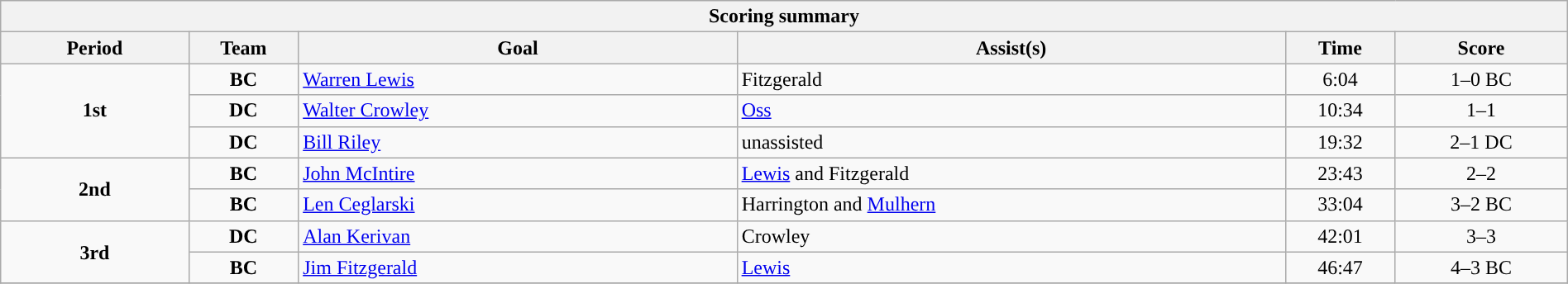<table style="width:100%;" class="wikitable">
<tr>
<th colspan=6>Scoring summary</th>
</tr>
<tr>
<th style="width:12%;">Period</th>
<th style="width:7%;">Team</th>
<th style="width:28%;">Goal</th>
<th style="width:35%;">Assist(s)</th>
<th style="width:7%;">Time</th>
<th style="width:11%;">Score</th>
</tr>
<tr>
<td style="text-align:center;" rowspan="3"><strong>1st</strong></td>
<td align=center><strong>BC</strong></td>
<td><a href='#'>Warren Lewis</a></td>
<td>Fitzgerald</td>
<td align=center>6:04</td>
<td align=center>1–0 BC</td>
</tr>
<tr>
<td align=center><strong>DC</strong></td>
<td><a href='#'>Walter Crowley</a></td>
<td><a href='#'>Oss</a></td>
<td align=center>10:34</td>
<td align=center>1–1</td>
</tr>
<tr>
<td align=center><strong>DC</strong></td>
<td><a href='#'>Bill Riley</a></td>
<td>unassisted</td>
<td align=center>19:32</td>
<td align=center>2–1 DC</td>
</tr>
<tr>
<td style="text-align:center;" rowspan="2"><strong>2nd</strong></td>
<td align=center><strong>BC</strong></td>
<td><a href='#'>John McIntire</a></td>
<td><a href='#'>Lewis</a> and Fitzgerald</td>
<td align=center>23:43</td>
<td align=center>2–2</td>
</tr>
<tr>
<td align=center><strong>BC</strong></td>
<td><a href='#'>Len Ceglarski</a></td>
<td>Harrington and <a href='#'>Mulhern</a></td>
<td align=center>33:04</td>
<td align=center>3–2 BC</td>
</tr>
<tr>
<td style="text-align:center;" rowspan="2"><strong>3rd</strong></td>
<td align=center><strong>DC</strong></td>
<td><a href='#'>Alan Kerivan</a></td>
<td>Crowley</td>
<td align=center>42:01</td>
<td align=center>3–3</td>
</tr>
<tr>
<td align=center><strong>BC</strong></td>
<td><a href='#'>Jim Fitzgerald</a></td>
<td><a href='#'>Lewis</a></td>
<td align=center>46:47</td>
<td align=center>4–3 BC</td>
</tr>
<tr>
</tr>
</table>
